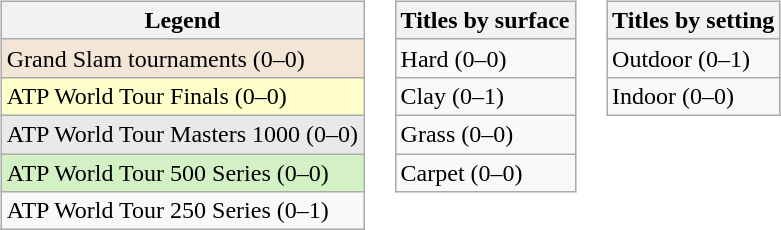<table>
<tr valign="top">
<td><br><table class="wikitable">
<tr>
<th>Legend</th>
</tr>
<tr style="background:#f3e6d7;">
<td>Grand Slam tournaments (0–0)</td>
</tr>
<tr style="background:#ffc;">
<td>ATP World Tour Finals (0–0)</td>
</tr>
<tr style="background:#e9e9e9;">
<td>ATP World Tour Masters 1000 (0–0)</td>
</tr>
<tr style="background:#d4f1c5;">
<td>ATP World Tour 500 Series (0–0)</td>
</tr>
<tr>
<td>ATP World Tour 250 Series (0–1)</td>
</tr>
</table>
</td>
<td><br><table class="wikitable">
<tr>
<th>Titles by surface</th>
</tr>
<tr>
<td>Hard (0–0)</td>
</tr>
<tr>
<td>Clay (0–1)</td>
</tr>
<tr>
<td>Grass (0–0)</td>
</tr>
<tr>
<td>Carpet (0–0)</td>
</tr>
</table>
</td>
<td><br><table class="wikitable">
<tr>
<th>Titles by setting</th>
</tr>
<tr>
<td>Outdoor (0–1)</td>
</tr>
<tr>
<td>Indoor (0–0)</td>
</tr>
</table>
</td>
</tr>
</table>
